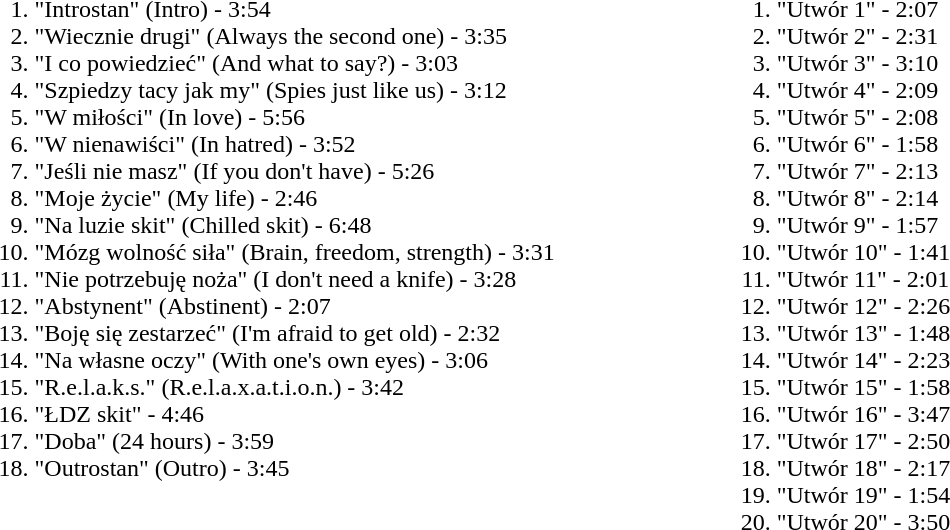<table>
<tr>
<td valign="top"><br><ol><li>"Introstan" (Intro) - 3:54</li><li>"Wiecznie drugi" (Always the second one) - 3:35</li><li>"I co powiedzieć" (And what to say?) - 3:03</li><li>"Szpiedzy tacy jak my" (Spies just like us) - 3:12</li><li>"W miłości" (In love) - 5:56</li><li>"W nienawiści" (In hatred) - 3:52</li><li>"Jeśli nie masz" (If you don't have) - 5:26</li><li>"Moje życie" (My life) - 2:46</li><li>"Na luzie skit" (Chilled skit) - 6:48</li><li>"Mózg wolność siła" (Brain, freedom, strength) - 3:31</li><li>"Nie potrzebuję noża" (I don't need a knife) - 3:28</li><li>"Abstynent" (Abstinent) - 2:07</li><li>"Boję się zestarzeć" (I'm afraid to get old) - 2:32</li><li>"Na własne oczy" (With one's own eyes) - 3:06</li><li>"R.e.l.a.k.s." (R.e.l.a.x.a.t.i.o.n.) - 3:42</li><li>"ŁDZ skit" - 4:46</li><li>"Doba" (24 hours) - 3:59</li><li>"Outrostan" (Outro) - 3:45</li></ol></td>
<td width="100"></td>
<td valign="top"><br><ol><li>"Utwór 1" - 2:07</li><li>"Utwór 2" - 2:31</li><li>"Utwór 3" - 3:10</li><li>"Utwór 4" - 2:09</li><li>"Utwór 5" - 2:08</li><li>"Utwór 6" - 1:58</li><li>"Utwór 7" - 2:13</li><li>"Utwór 8" - 2:14</li><li>"Utwór 9" - 1:57</li><li>"Utwór 10" - 1:41</li><li>"Utwór 11" - 2:01</li><li>"Utwór 12" - 2:26</li><li>"Utwór 13" - 1:48</li><li>"Utwór 14" - 2:23</li><li>"Utwór 15" - 1:58</li><li>"Utwór 16" - 3:47</li><li>"Utwór 17" - 2:50</li><li>"Utwór 18" - 2:17</li><li>"Utwór 19" - 1:54</li><li>"Utwór 20" - 3:50</li></ol></td>
</tr>
</table>
